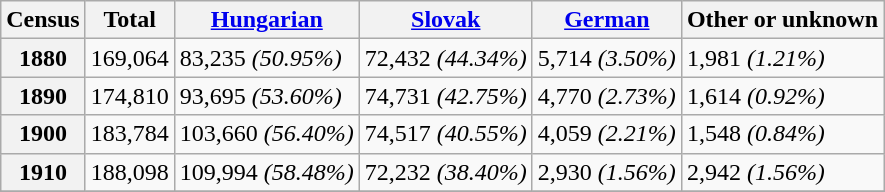<table class="wikitable">
<tr>
<th>Census</th>
<th>Total</th>
<th><a href='#'>Hungarian</a></th>
<th><a href='#'>Slovak</a></th>
<th><a href='#'>German</a></th>
<th>Other or unknown</th>
</tr>
<tr>
<th>1880</th>
<td>169,064</td>
<td>83,235 <em>(50.95%)</em></td>
<td>72,432 <em>(44.34%)</em></td>
<td>5,714 <em>(3.50%)</em></td>
<td>1,981 <em>(1.21%)</em></td>
</tr>
<tr>
<th>1890</th>
<td>174,810</td>
<td>93,695 <em>(53.60%)</em></td>
<td>74,731 <em>(42.75%)</em></td>
<td>4,770 <em>(2.73%)</em></td>
<td>1,614 <em>(0.92%)</em></td>
</tr>
<tr>
<th>1900</th>
<td>183,784</td>
<td>103,660 <em>(56.40%)</em></td>
<td>74,517 <em>(40.55%)</em></td>
<td>4,059 <em>(2.21%)</em></td>
<td>1,548 <em>(0.84%)</em></td>
</tr>
<tr>
<th>1910</th>
<td>188,098</td>
<td>109,994 <em>(58.48%)</em></td>
<td>72,232 <em>(38.40%)</em></td>
<td>2,930 <em>(1.56%)</em></td>
<td>2,942 <em>(1.56%)</em></td>
</tr>
<tr>
</tr>
</table>
